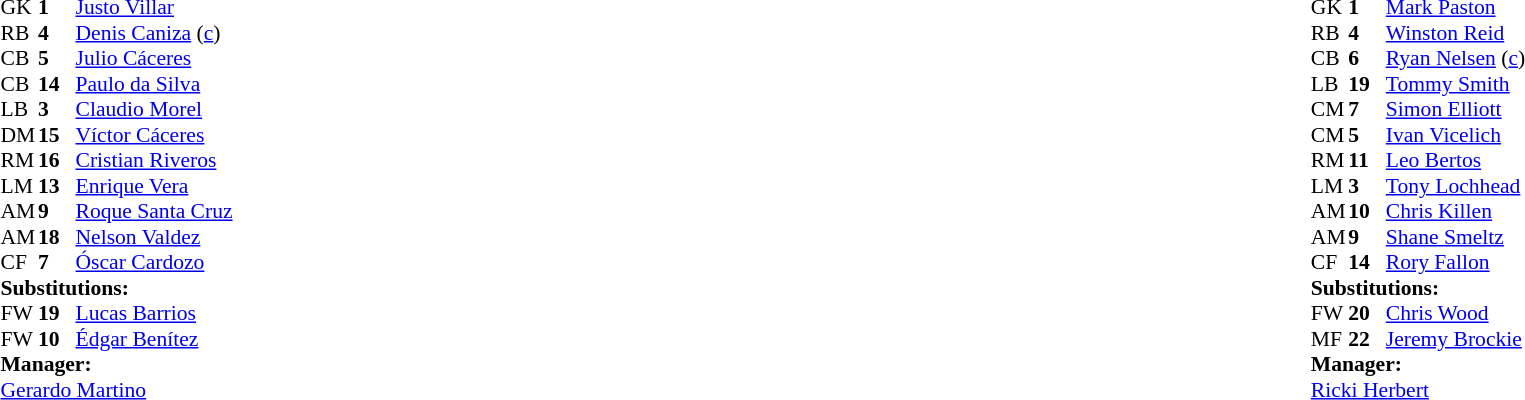<table width="100%">
<tr>
<td valign="top" width="40%"><br><table style="font-size: 90%" cellspacing="0" cellpadding="0">
<tr>
<th width="25"></th>
<th width="25"></th>
</tr>
<tr>
<td>GK</td>
<td><strong>1</strong></td>
<td><a href='#'>Justo Villar</a></td>
</tr>
<tr>
<td>RB</td>
<td><strong>4</strong></td>
<td><a href='#'>Denis Caniza</a> (<a href='#'>c</a>)</td>
</tr>
<tr>
<td>CB</td>
<td><strong>5</strong></td>
<td><a href='#'>Julio Cáceres</a></td>
</tr>
<tr>
<td>CB</td>
<td><strong>14</strong></td>
<td><a href='#'>Paulo da Silva</a></td>
</tr>
<tr>
<td>LB</td>
<td><strong>3</strong></td>
<td><a href='#'>Claudio Morel</a></td>
</tr>
<tr>
<td>DM</td>
<td><strong>15</strong></td>
<td><a href='#'>Víctor Cáceres</a></td>
<td></td>
</tr>
<tr>
<td>RM</td>
<td><strong>16</strong></td>
<td><a href='#'>Cristian Riveros</a></td>
</tr>
<tr>
<td>LM</td>
<td><strong>13</strong></td>
<td><a href='#'>Enrique Vera</a></td>
</tr>
<tr>
<td>AM</td>
<td><strong>9</strong></td>
<td><a href='#'>Roque Santa Cruz</a></td>
<td></td>
</tr>
<tr>
<td>AM</td>
<td><strong>18</strong></td>
<td><a href='#'>Nelson Valdez</a></td>
<td></td>
<td></td>
</tr>
<tr>
<td>CF</td>
<td><strong>7</strong></td>
<td><a href='#'>Óscar Cardozo</a></td>
<td></td>
<td></td>
</tr>
<tr>
<td colspan=3><strong>Substitutions:</strong></td>
</tr>
<tr>
<td>FW</td>
<td><strong>19</strong></td>
<td><a href='#'>Lucas Barrios</a></td>
<td></td>
<td></td>
</tr>
<tr>
<td>FW</td>
<td><strong>10</strong></td>
<td><a href='#'>Édgar Benítez</a></td>
<td></td>
<td></td>
</tr>
<tr>
<td colspan=3><strong>Manager:</strong></td>
</tr>
<tr>
<td colspan=3> <a href='#'>Gerardo Martino</a></td>
</tr>
</table>
</td>
<td valign="top"></td>
<td valign="top" width="50%"><br><table style="font-size: 90%" cellspacing="0" cellpadding="0" align="center">
<tr>
<th width=25></th>
<th width=25></th>
</tr>
<tr>
<td>GK</td>
<td><strong>1</strong></td>
<td><a href='#'>Mark Paston</a></td>
</tr>
<tr>
<td>RB</td>
<td><strong>4</strong></td>
<td><a href='#'>Winston Reid</a></td>
</tr>
<tr>
<td>CB</td>
<td><strong>6</strong></td>
<td><a href='#'>Ryan Nelsen</a> (<a href='#'>c</a>)</td>
<td></td>
</tr>
<tr>
<td>LB</td>
<td><strong>19</strong></td>
<td><a href='#'>Tommy Smith</a></td>
</tr>
<tr>
<td>CM</td>
<td><strong>7</strong></td>
<td><a href='#'>Simon Elliott</a></td>
</tr>
<tr>
<td>CM</td>
<td><strong>5</strong></td>
<td><a href='#'>Ivan Vicelich</a></td>
</tr>
<tr>
<td>RM</td>
<td><strong>11</strong></td>
<td><a href='#'>Leo Bertos</a></td>
</tr>
<tr>
<td>LM</td>
<td><strong>3</strong></td>
<td><a href='#'>Tony Lochhead</a></td>
</tr>
<tr>
<td>AM</td>
<td><strong>10</strong></td>
<td><a href='#'>Chris Killen</a></td>
<td></td>
<td></td>
</tr>
<tr>
<td>AM</td>
<td><strong>9</strong></td>
<td><a href='#'>Shane Smeltz</a></td>
</tr>
<tr>
<td>CF</td>
<td><strong>14</strong></td>
<td><a href='#'>Rory Fallon</a></td>
<td></td>
<td></td>
</tr>
<tr>
<td colspan=3><strong>Substitutions:</strong></td>
</tr>
<tr>
<td>FW</td>
<td><strong>20</strong></td>
<td><a href='#'>Chris Wood</a></td>
<td></td>
<td></td>
</tr>
<tr>
<td>MF</td>
<td><strong>22</strong></td>
<td><a href='#'>Jeremy Brockie</a></td>
<td></td>
<td></td>
</tr>
<tr>
<td colspan=3><strong>Manager:</strong></td>
</tr>
<tr>
<td colspan=4><a href='#'>Ricki Herbert</a></td>
</tr>
</table>
</td>
</tr>
</table>
